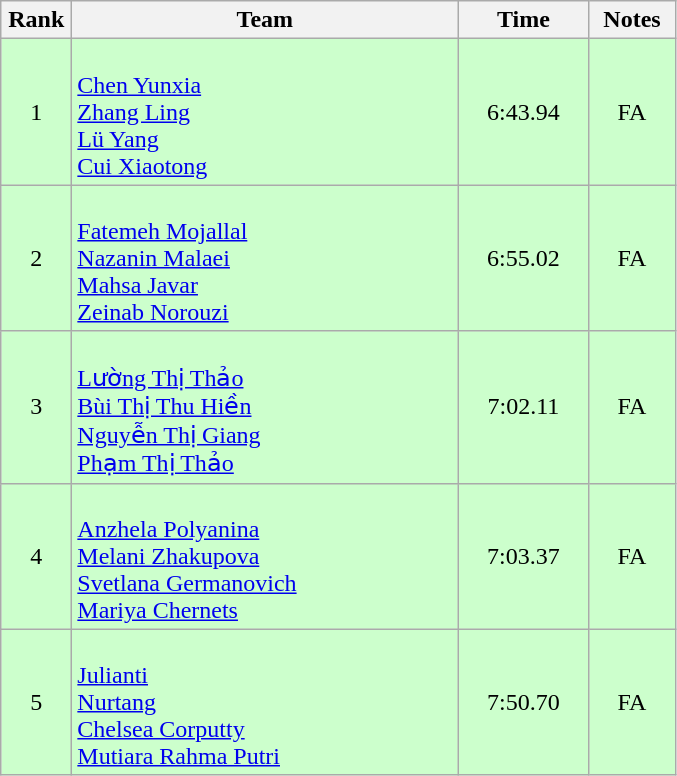<table class=wikitable style="text-align:center">
<tr>
<th width=40>Rank</th>
<th width=250>Team</th>
<th width=80>Time</th>
<th width=50>Notes</th>
</tr>
<tr bgcolor="ccffcc">
<td>1</td>
<td align="left"><br><a href='#'>Chen Yunxia</a><br><a href='#'>Zhang Ling</a><br><a href='#'>Lü Yang</a><br><a href='#'>Cui Xiaotong</a></td>
<td>6:43.94</td>
<td>FA</td>
</tr>
<tr bgcolor="ccffcc">
<td>2</td>
<td align="left"><br><a href='#'>Fatemeh Mojallal</a><br><a href='#'>Nazanin Malaei</a><br><a href='#'>Mahsa Javar</a><br><a href='#'>Zeinab Norouzi</a></td>
<td>6:55.02</td>
<td>FA</td>
</tr>
<tr bgcolor="ccffcc">
<td>3</td>
<td align="left"><br><a href='#'>Lường Thị Thảo</a><br><a href='#'>Bùi Thị Thu Hiền</a><br><a href='#'>Nguyễn Thị Giang</a><br><a href='#'>Phạm Thị Thảo</a></td>
<td>7:02.11</td>
<td>FA</td>
</tr>
<tr bgcolor="ccffcc">
<td>4</td>
<td align="left"><br><a href='#'>Anzhela Polyanina</a><br><a href='#'>Melani Zhakupova</a><br><a href='#'>Svetlana Germanovich</a><br><a href='#'>Mariya Chernets</a></td>
<td>7:03.37</td>
<td>FA</td>
</tr>
<tr bgcolor="ccffcc">
<td>5</td>
<td align="left"><br><a href='#'>Julianti</a><br><a href='#'>Nurtang</a><br><a href='#'>Chelsea Corputty</a><br><a href='#'>Mutiara Rahma Putri</a></td>
<td>7:50.70</td>
<td>FA</td>
</tr>
</table>
